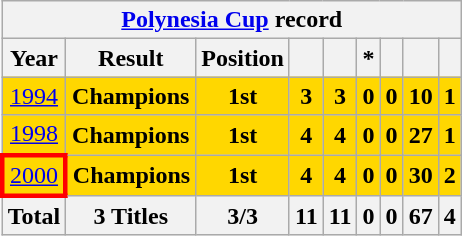<table class="wikitable" style="text-align: center;">
<tr>
<th colspan=10><a href='#'>Polynesia Cup</a> record</th>
</tr>
<tr>
<th>Year</th>
<th>Result</th>
<th>Position</th>
<th></th>
<th></th>
<th>*</th>
<th></th>
<th></th>
<th></th>
</tr>
<tr bgcolor=gold>
<td> <a href='#'>1994</a></td>
<td><strong>Champions</strong></td>
<td><strong>1st</strong></td>
<td><strong>3</strong></td>
<td><strong>3</strong></td>
<td><strong>0</strong></td>
<td><strong>0</strong></td>
<td><strong>10</strong></td>
<td><strong>1</strong></td>
</tr>
<tr bgcolor=gold>
<td> <a href='#'>1998</a></td>
<td><strong>Champions</strong></td>
<td><strong>1st</strong></td>
<td><strong>4</strong></td>
<td><strong>4</strong></td>
<td><strong>0</strong></td>
<td><strong>0</strong></td>
<td><strong>27</strong></td>
<td><strong>1</strong></td>
</tr>
<tr bgcolor=gold>
<td style="border: 3px solid red"> <a href='#'>2000</a></td>
<td><strong>Champions</strong></td>
<td><strong>1st</strong></td>
<td><strong>4</strong></td>
<td><strong>4</strong></td>
<td><strong>0</strong></td>
<td><strong>0</strong></td>
<td><strong>30</strong></td>
<td><strong>2</strong></td>
</tr>
<tr>
<th>Total</th>
<th>3 Titles</th>
<th>3/3</th>
<th>11</th>
<th>11</th>
<th>0</th>
<th>0</th>
<th>67</th>
<th>4</th>
</tr>
</table>
